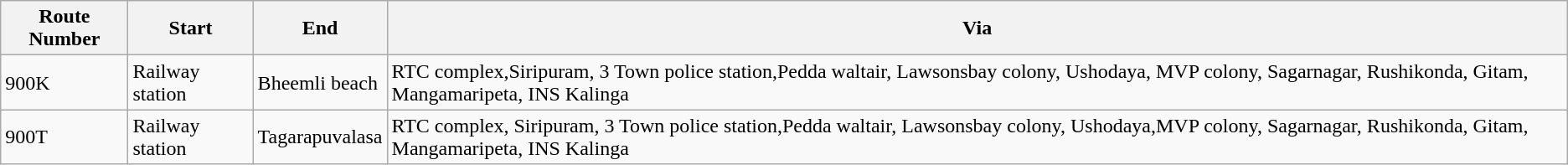<table class="sortable wikitable">
<tr>
<th>Route Number</th>
<th>Start</th>
<th>End</th>
<th>Via</th>
</tr>
<tr>
<td>900K</td>
<td>Railway station</td>
<td>Bheemli beach</td>
<td>RTC complex,Siripuram, 3 Town police station,Pedda waltair, Lawsonsbay colony, Ushodaya, MVP colony, Sagarnagar, Rushikonda, Gitam, Mangamaripeta, INS Kalinga</td>
</tr>
<tr>
<td>900T</td>
<td>Railway station</td>
<td>Tagarapuvalasa</td>
<td>RTC complex, Siripuram, 3 Town police station,Pedda waltair, Lawsonsbay colony, Ushodaya,MVP colony, Sagarnagar, Rushikonda, Gitam, Mangamaripeta, INS Kalinga</td>
</tr>
</table>
